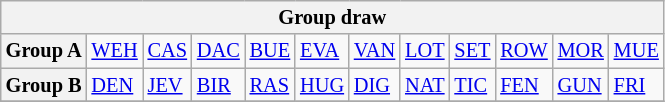<table class="wikitable" style="text-align:center; font-size:85%">
<tr>
<th colspan="12">Group draw</th>
</tr>
<tr>
<th>Group A</th>
<td align="left"> <a href='#'>WEH</a></td>
<td align="left"> <a href='#'>CAS</a></td>
<td align="left"> <a href='#'>DAC</a></td>
<td align="left"> <a href='#'>BUE</a></td>
<td align="left"> <a href='#'>EVA</a></td>
<td align="left"> <a href='#'>VAN</a></td>
<td align="left"> <a href='#'>LOT</a></td>
<td align="left"> <a href='#'>SET</a></td>
<td align="left"> <a href='#'>ROW</a></td>
<td align="left"> <a href='#'>MOR</a></td>
<td align="left"> <a href='#'>MUE</a></td>
</tr>
<tr>
<th>Group B</th>
<td align="left"> <a href='#'>DEN</a></td>
<td align="left"> <a href='#'>JEV</a></td>
<td align="left"> <a href='#'>BIR</a></td>
<td align="left"> <a href='#'>RAS</a></td>
<td align="left"> <a href='#'>HUG</a></td>
<td align="left"> <a href='#'>DIG</a></td>
<td align="left"> <a href='#'>NAT</a></td>
<td align="left"> <a href='#'>TIC</a></td>
<td align="left"> <a href='#'>FEN</a></td>
<td align="left"> <a href='#'>GUN</a></td>
<td align="left"> <a href='#'>FRI</a></td>
</tr>
<tr>
</tr>
</table>
